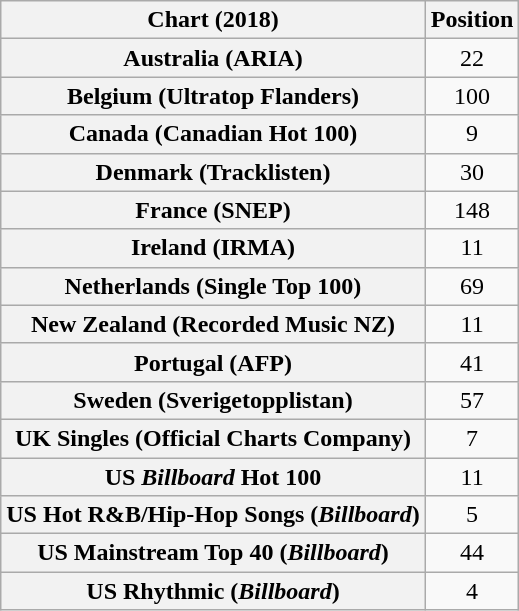<table class="wikitable sortable plainrowheaders" style="text-align:center">
<tr>
<th scope="col">Chart (2018)</th>
<th scope="col">Position</th>
</tr>
<tr>
<th scope="row">Australia (ARIA)</th>
<td>22</td>
</tr>
<tr>
<th scope="row">Belgium (Ultratop Flanders)</th>
<td>100</td>
</tr>
<tr>
<th scope="row">Canada (Canadian Hot 100)</th>
<td>9</td>
</tr>
<tr>
<th scope="row">Denmark (Tracklisten)</th>
<td>30</td>
</tr>
<tr>
<th scope="row">France (SNEP)</th>
<td>148</td>
</tr>
<tr>
<th scope="row">Ireland (IRMA)</th>
<td>11</td>
</tr>
<tr>
<th scope="row">Netherlands (Single Top 100)</th>
<td>69</td>
</tr>
<tr>
<th scope="row">New Zealand (Recorded Music NZ)</th>
<td>11</td>
</tr>
<tr>
<th scope="row">Portugal (AFP)</th>
<td>41</td>
</tr>
<tr>
<th scope="row">Sweden (Sverigetopplistan)</th>
<td>57</td>
</tr>
<tr>
<th scope="row">UK Singles (Official Charts Company)</th>
<td>7</td>
</tr>
<tr>
<th scope="row">US <em>Billboard</em> Hot 100</th>
<td>11</td>
</tr>
<tr>
<th scope="row">US Hot R&B/Hip-Hop Songs (<em>Billboard</em>)</th>
<td>5</td>
</tr>
<tr>
<th scope="row">US Mainstream Top 40 (<em>Billboard</em>)</th>
<td>44</td>
</tr>
<tr>
<th scope="row">US Rhythmic (<em>Billboard</em>)</th>
<td>4</td>
</tr>
</table>
